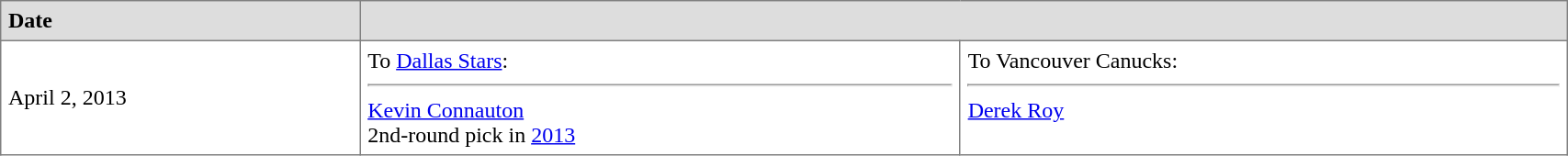<table border="1"  cellpadding="5" style="border-collapse:collapse; width:90%;">
<tr style="background:#ddd;">
<td><strong>Date</strong></td>
<th colspan="2"></th>
</tr>
<tr>
<td>April 2, 2013</td>
<td valign="top">To <a href='#'>Dallas Stars</a>: <hr> <a href='#'>Kevin Connauton</a><br>2nd-round pick in <a href='#'>2013</a></td>
<td valign="top">To Vancouver Canucks: <hr> <a href='#'>Derek Roy</a></td>
</tr>
</table>
